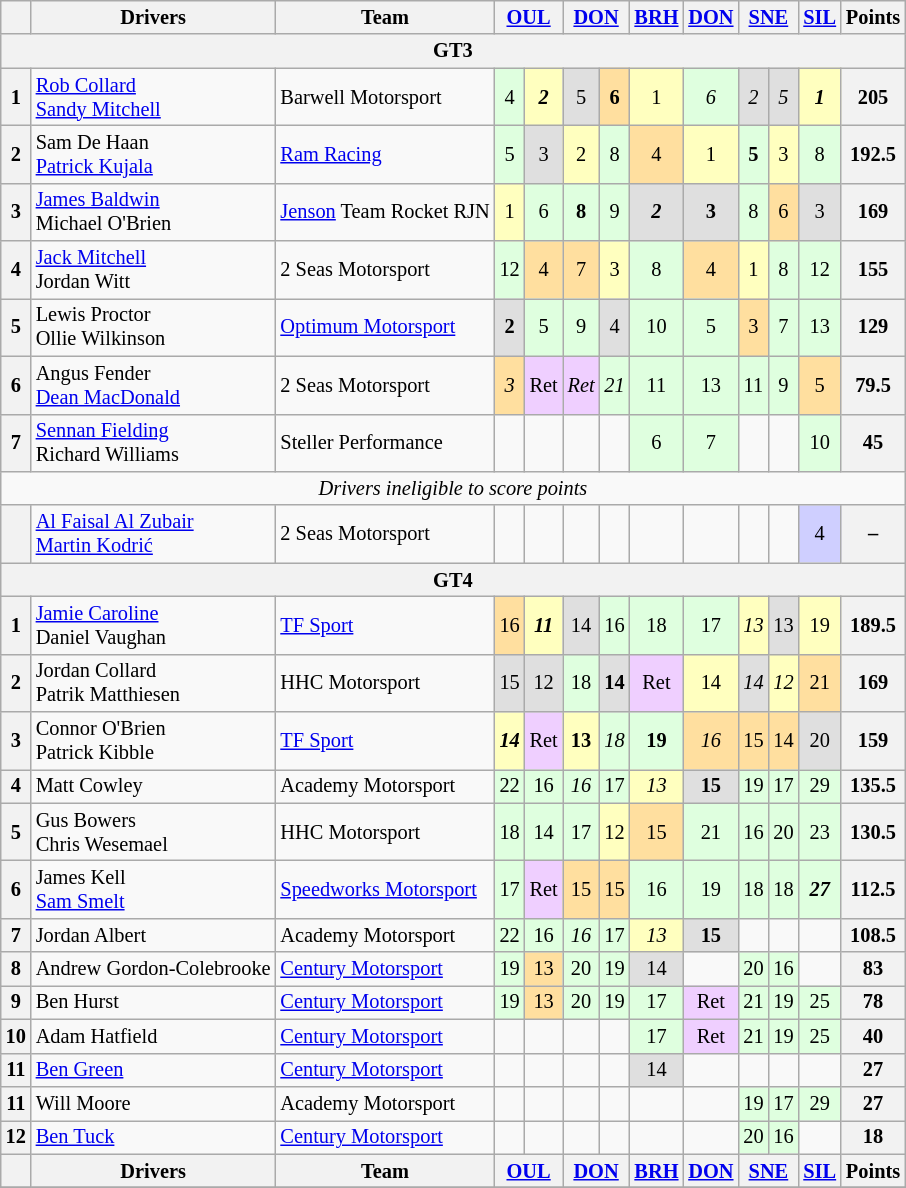<table class="wikitable" style="font-size:85%; text-align:center;">
<tr>
<th></th>
<th>Drivers</th>
<th>Team</th>
<th colspan=2><a href='#'>OUL</a></th>
<th colspan=2><a href='#'>DON</a></th>
<th><a href='#'>BRH</a></th>
<th><a href='#'>DON</a></th>
<th colspan=2><a href='#'>SNE</a></th>
<th><a href='#'>SIL</a></th>
<th>Points</th>
</tr>
<tr>
<th colspan=13>GT3</th>
</tr>
<tr>
<th>1</th>
<td align=left> <a href='#'>Rob Collard</a><br> <a href='#'>Sandy Mitchell</a></td>
<td align=left> Barwell Motorsport</td>
<td style="background:#dfffdf;">4</td>
<td style="background:#ffffbf;"><strong><em>2</em></strong></td>
<td style="background:#dfdfdf;">5</td>
<td style="background:#ffdf9f;"><strong>6</strong></td>
<td style="background:#ffffbf;">1</td>
<td style="background:#dfffdf;"><em>6</em></td>
<td style="background:#dfdfdf;"><em>2</em></td>
<td style="background:#dfdfdf;"><em>5</em></td>
<td style="background:#ffffbf;"><strong><em>1</em></strong></td>
<th>205</th>
</tr>
<tr>
<th>2</th>
<td align=left> Sam De Haan<br> <a href='#'>Patrick Kujala</a></td>
<td align=left> <a href='#'>Ram Racing</a></td>
<td style="background:#dfffdf;">5</td>
<td style="background:#dfdfdf;">3</td>
<td style="background:#ffffbf;">2</td>
<td style="background:#dfffdf;">8</td>
<td style="background:#ffdf9f;">4</td>
<td style="background:#ffffbf;">1</td>
<td style="background:#dfffdf;"><strong>5</strong></td>
<td style="background:#ffffbf;">3</td>
<td style="background:#dfffdf;">8</td>
<th>192.5</th>
</tr>
<tr>
<th>3</th>
<td align=left> <a href='#'>James Baldwin</a><br> Michael O'Brien</td>
<td align=left> <a href='#'>Jenson</a> Team Rocket RJN</td>
<td style="background:#ffffbf;">1</td>
<td style="background:#dfffdf;">6</td>
<td style="background:#dfffdf;"><strong>8</strong></td>
<td style="background:#dfffdf;">9</td>
<td style="background:#dfdfdf;"><strong><em>2</em></strong></td>
<td style="background:#dfdfdf;"><strong>3</strong></td>
<td style="background:#dfffdf;">8</td>
<td style="background:#ffdf9f;">6</td>
<td style="background:#dfdfdf;">3</td>
<th>169</th>
</tr>
<tr>
<th>4</th>
<td align=left> <a href='#'>Jack Mitchell</a><br> Jordan Witt</td>
<td align=left> 2 Seas Motorsport</td>
<td style="background:#dfffdf;">12</td>
<td style="background:#ffdf9f;">4</td>
<td style="background:#ffdf9f;">7</td>
<td style="background:#ffffbf;">3</td>
<td style="background:#dfffdf;">8</td>
<td style="background:#ffdf9f;">4</td>
<td style="background:#ffffbf;">1</td>
<td style="background:#dfffdf;">8</td>
<td style="background:#dfffdf;">12</td>
<th>155</th>
</tr>
<tr>
<th>5</th>
<td align=left> Lewis Proctor<br> Ollie Wilkinson</td>
<td align=left> <a href='#'>Optimum Motorsport</a></td>
<td style="background:#dfdfdf;"><strong>2</strong></td>
<td style="background:#dfffdf;">5</td>
<td style="background:#dfffdf;">9</td>
<td style="background:#dfdfdf;">4</td>
<td style="background:#dfffdf;">10</td>
<td style="background:#dfffdf;">5</td>
<td style="background:#ffdf9f;">3</td>
<td style="background:#dfffdf;">7</td>
<td style="background:#dfffdf;">13</td>
<th>129</th>
</tr>
<tr>
<th>6</th>
<td align=left> Angus Fender<br> <a href='#'>Dean MacDonald</a></td>
<td align=left> 2 Seas Motorsport</td>
<td style="background:#ffdf9f;"><em>3</em></td>
<td style="background:#efcfff;">Ret</td>
<td style="background:#efcfff;"><em>Ret</em></td>
<td style="background:#dfffdf;"><em>21</em></td>
<td style="background:#dfffdf;">11</td>
<td style="background:#dfffdf;">13</td>
<td style="background:#dfffdf;">11</td>
<td style="background:#dfffdf;">9</td>
<td style="background:#ffdf9f;">5</td>
<th>79.5</th>
</tr>
<tr>
<th>7</th>
<td align=left> <a href='#'>Sennan Fielding</a><br> Richard Williams</td>
<td align=left> Steller Performance</td>
<td></td>
<td></td>
<td></td>
<td></td>
<td style="background:#dfffdf;">6</td>
<td style="background:#dfffdf;">7</td>
<td></td>
<td></td>
<td style="background:#dfffdf;">10</td>
<th>45</th>
</tr>
<tr>
<td colspan=13><em>Drivers ineligible to score points</em></td>
</tr>
<tr>
<th></th>
<td align=left> <a href='#'>Al Faisal Al Zubair</a><br> <a href='#'>Martin Kodrić</a></td>
<td align=left> 2 Seas Motorsport</td>
<td></td>
<td></td>
<td></td>
<td></td>
<td></td>
<td></td>
<td></td>
<td></td>
<td style="background:#cfcfff;">4</td>
<th>–</th>
</tr>
<tr>
<th colspan=13>GT4</th>
</tr>
<tr>
<th>1</th>
<td align=left> <a href='#'>Jamie Caroline</a><br> Daniel Vaughan</td>
<td align=left> <a href='#'>TF Sport</a></td>
<td style="background:#ffdf9f;">16</td>
<td style="background:#ffffbf;"><strong><em>11</em></strong></td>
<td style="background:#dfdfdf;">14</td>
<td style="background:#dfffdf;">16</td>
<td style="background:#dfffdf;">18</td>
<td style="background:#dfffdf;">17</td>
<td style="background:#ffffbf;"><em>13</em></td>
<td style="background:#dfdfdf;">13</td>
<td style="background:#ffffbf;">19</td>
<th>189.5</th>
</tr>
<tr>
<th>2</th>
<td align=left> Jordan Collard<br> Patrik Matthiesen</td>
<td align=left> HHC Motorsport</td>
<td style="background:#dfdfdf;">15</td>
<td style="background:#dfdfdf;">12</td>
<td style="background:#dfffdf;">18</td>
<td style="background:#dfdfdf;"><strong>14</strong></td>
<td style="background:#efcfff;">Ret</td>
<td style="background:#ffffbf;">14</td>
<td style="background:#dfdfdf;"><em>14</em></td>
<td style="background:#ffffbf;"><em>12</em></td>
<td style="background:#ffdf9f;">21</td>
<th>169</th>
</tr>
<tr>
<th>3</th>
<td align=left> Connor O'Brien<br> Patrick Kibble</td>
<td align=left> <a href='#'>TF Sport</a></td>
<td style="background:#ffffbf;"><strong><em>14</em></strong></td>
<td style="background:#efcfff;">Ret</td>
<td style="background:#ffffbf;"><strong>13</strong></td>
<td style="background:#dfffdf;"><em>18</em></td>
<td style="background:#dfffdf;"><strong>19</strong></td>
<td style="background:#ffdf9f;"><em>16</em></td>
<td style="background:#ffdf9f;">15</td>
<td style="background:#ffdf9f;">14</td>
<td style="background:#dfdfdf;">20</td>
<th>159</th>
</tr>
<tr>
<th>4</th>
<td align=left> Matt Cowley</td>
<td align=left> Academy Motorsport</td>
<td style="background:#dfffdf;">22</td>
<td style="background:#dfffdf;">16</td>
<td style="background:#dfffdf;"><em>16</em></td>
<td style="background:#dfffdf;">17</td>
<td style="background:#ffffbf;"><em>13</em></td>
<td style="background:#dfdfdf;"><strong>15</strong></td>
<td style="background:#dfffdf;">19</td>
<td style="background:#dfffdf;">17</td>
<td style="background:#dfffdf;">29</td>
<th>135.5</th>
</tr>
<tr>
<th>5</th>
<td align=left> Gus Bowers<br> Chris Wesemael</td>
<td align=left> HHC Motorsport</td>
<td style="background:#dfffdf;">18</td>
<td style="background:#dfffdf;">14</td>
<td style="background:#dfffdf;">17</td>
<td style="background:#ffffbf;">12</td>
<td style="background:#ffdf9f;">15</td>
<td style="background:#dfffdf;">21</td>
<td style="background:#dfffdf;">16</td>
<td style="background:#dfffdf;">20</td>
<td style="background:#dfffdf;">23</td>
<th>130.5</th>
</tr>
<tr>
<th>6</th>
<td align=left> James Kell<br> <a href='#'>Sam Smelt</a></td>
<td align=left> <a href='#'>Speedworks Motorsport</a></td>
<td style="background:#dfffdf;">17</td>
<td style="background:#efcfff;">Ret</td>
<td style="background:#ffdf9f;">15</td>
<td style="background:#ffdf9f;">15</td>
<td style="background:#dfffdf;">16</td>
<td style="background:#dfffdf;">19</td>
<td style="background:#dfffdf;">18</td>
<td style="background:#dfffdf;">18</td>
<td style="background:#dfffdf;"><strong><em>27</em></strong></td>
<th>112.5</th>
</tr>
<tr>
<th>7</th>
<td align=left> Jordan Albert</td>
<td align=left> Academy Motorsport</td>
<td style="background:#dfffdf;">22</td>
<td style="background:#dfffdf;">16</td>
<td style="background:#dfffdf;"><em>16</em></td>
<td style="background:#dfffdf;">17</td>
<td style="background:#ffffbf;"><em>13</em></td>
<td style="background:#dfdfdf;"><strong>15</strong></td>
<td></td>
<td></td>
<td></td>
<th>108.5</th>
</tr>
<tr>
<th>8</th>
<td align=left> Andrew Gordon-Colebrooke</td>
<td align=left> <a href='#'>Century Motorsport</a></td>
<td style="background:#dfffdf;">19</td>
<td style="background:#ffdf9f;">13</td>
<td style="background:#dfffdf;">20</td>
<td style="background:#dfffdf;">19</td>
<td style="background:#dfdfdf;">14</td>
<td></td>
<td style="background:#dfffdf;">20</td>
<td style="background:#dfffdf;">16</td>
<td></td>
<th>83</th>
</tr>
<tr>
<th>9</th>
<td align=left> Ben Hurst</td>
<td align=left> <a href='#'>Century Motorsport</a></td>
<td style="background:#dfffdf;">19</td>
<td style="background:#ffdf9f;">13</td>
<td style="background:#dfffdf;">20</td>
<td style="background:#dfffdf;">19</td>
<td style="background:#dfffdf;">17</td>
<td style="background:#efcfff;">Ret</td>
<td style="background:#dfffdf;">21</td>
<td style="background:#dfffdf;">19</td>
<td style="background:#dfffdf;">25</td>
<th>78</th>
</tr>
<tr>
<th>10</th>
<td align=left> Adam Hatfield</td>
<td align=left> <a href='#'>Century Motorsport</a></td>
<td></td>
<td></td>
<td></td>
<td></td>
<td style="background:#dfffdf;">17</td>
<td style="background:#efcfff;">Ret</td>
<td style="background:#dfffdf;">21</td>
<td style="background:#dfffdf;">19</td>
<td style="background:#dfffdf;">25</td>
<th>40</th>
</tr>
<tr>
<th>11</th>
<td align=left> <a href='#'>Ben Green</a></td>
<td align=left> <a href='#'>Century Motorsport</a></td>
<td></td>
<td></td>
<td></td>
<td></td>
<td style="background:#dfdfdf;">14</td>
<td></td>
<td></td>
<td></td>
<td></td>
<th>27</th>
</tr>
<tr>
<th>11</th>
<td align=left> Will Moore</td>
<td align=left> Academy Motorsport</td>
<td></td>
<td></td>
<td></td>
<td></td>
<td></td>
<td></td>
<td style="background:#dfffdf;">19</td>
<td style="background:#dfffdf;">17</td>
<td style="background:#dfffdf;">29</td>
<th>27</th>
</tr>
<tr>
<th>12</th>
<td align=left> <a href='#'>Ben Tuck</a></td>
<td align=left> <a href='#'>Century Motorsport</a></td>
<td></td>
<td></td>
<td></td>
<td></td>
<td></td>
<td></td>
<td style="background:#dfffdf;">20</td>
<td style="background:#dfffdf;">16</td>
<td></td>
<th>18</th>
</tr>
<tr>
<th></th>
<th>Drivers</th>
<th>Team</th>
<th colspan=2><a href='#'>OUL</a></th>
<th colspan=2><a href='#'>DON</a></th>
<th><a href='#'>BRH</a></th>
<th><a href='#'>DON</a></th>
<th colspan=2><a href='#'>SNE</a></th>
<th><a href='#'>SIL</a></th>
<th>Points</th>
</tr>
<tr>
</tr>
</table>
